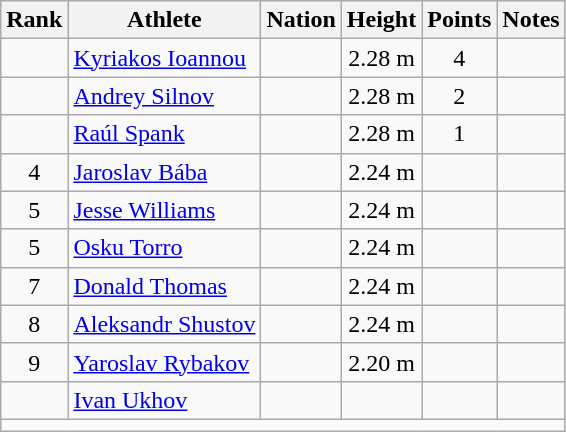<table class="wikitable mw-datatable sortable" style="text-align:center;">
<tr>
<th scope="col" style="width: 10px;">Rank</th>
<th scope="col">Athlete</th>
<th scope="col">Nation</th>
<th scope="col">Height</th>
<th scope="col">Points</th>
<th scope="col">Notes</th>
</tr>
<tr>
<td></td>
<td align="left"><a href='#'>Kyriakos Ioannou</a></td>
<td align="left"></td>
<td>2.28 m</td>
<td>4</td>
<td></td>
</tr>
<tr>
<td></td>
<td align="left"><a href='#'>Andrey Silnov</a></td>
<td align="left"></td>
<td>2.28 m</td>
<td>2</td>
<td></td>
</tr>
<tr>
<td></td>
<td align="left"><a href='#'>Raúl Spank</a></td>
<td align="left"></td>
<td>2.28 m</td>
<td>1</td>
<td></td>
</tr>
<tr>
<td>4</td>
<td align="left"><a href='#'>Jaroslav Bába</a></td>
<td align="left"></td>
<td>2.24 m</td>
<td></td>
<td></td>
</tr>
<tr>
<td>5</td>
<td align="left"><a href='#'>Jesse Williams</a></td>
<td align="left"></td>
<td>2.24 m</td>
<td></td>
<td></td>
</tr>
<tr>
<td>5</td>
<td align="left"><a href='#'>Osku Torro</a></td>
<td align="left"></td>
<td>2.24 m</td>
<td></td>
<td></td>
</tr>
<tr>
<td>7</td>
<td align="left"><a href='#'>Donald Thomas</a></td>
<td align="left"></td>
<td>2.24 m</td>
<td></td>
<td></td>
</tr>
<tr>
<td>8</td>
<td align="left"><a href='#'>Aleksandr Shustov</a></td>
<td align="left"></td>
<td>2.24 m</td>
<td></td>
<td></td>
</tr>
<tr>
<td>9</td>
<td align="left"><a href='#'>Yaroslav Rybakov</a></td>
<td align="left"></td>
<td>2.20 m</td>
<td></td>
<td></td>
</tr>
<tr>
<td></td>
<td align="left"><a href='#'>Ivan Ukhov</a></td>
<td align="left"></td>
<td></td>
<td></td>
<td></td>
</tr>
<tr class="sortbottom">
<td colspan="6"></td>
</tr>
</table>
